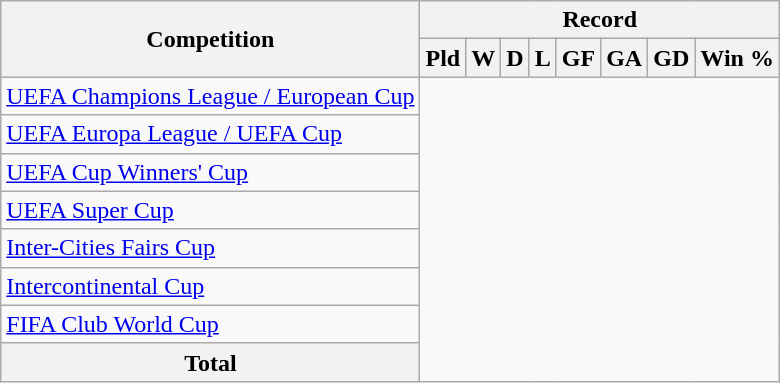<table class="wikitable" style="text-align: center">
<tr>
<th rowspan="2">Competition</th>
<th colspan="8">Record</th>
</tr>
<tr>
<th>Pld</th>
<th>W</th>
<th>D</th>
<th>L</th>
<th>GF</th>
<th>GA</th>
<th>GD</th>
<th>Win %</th>
</tr>
<tr>
<td align=left><a href='#'>UEFA Champions League / European Cup</a><br></td>
</tr>
<tr>
<td align=left><a href='#'>UEFA Europa League / UEFA Cup</a><br></td>
</tr>
<tr>
<td align=left><a href='#'>UEFA Cup Winners' Cup</a><br></td>
</tr>
<tr>
<td align=left><a href='#'>UEFA Super Cup</a><br></td>
</tr>
<tr>
<td align=left><a href='#'>Inter-Cities Fairs Cup</a><br></td>
</tr>
<tr>
<td align=left><a href='#'>Intercontinental Cup</a><br></td>
</tr>
<tr>
<td align=left><a href='#'>FIFA Club World Cup</a><br></td>
</tr>
<tr>
<th>Total<br></th>
</tr>
</table>
